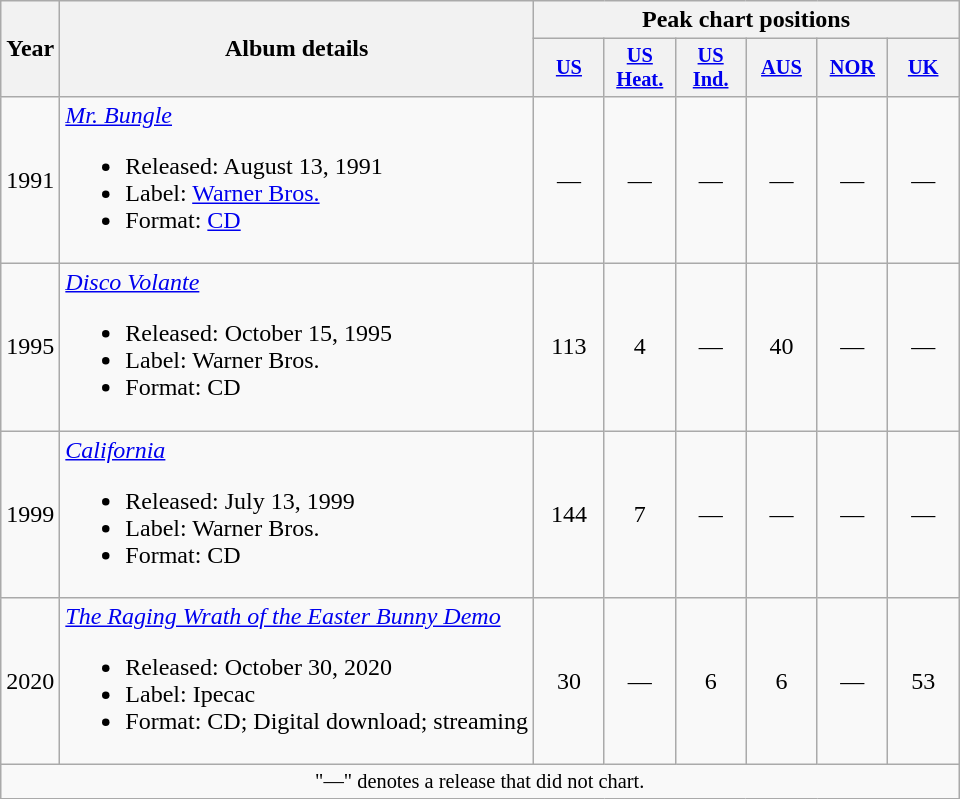<table class="wikitable">
<tr>
<th rowspan="2">Year</th>
<th rowspan="2">Album details</th>
<th colspan="6">Peak chart positions</th>
</tr>
<tr>
<th style="width:3em;font-size:85%;"><a href='#'>US</a><br></th>
<th style="width:3em;font-size:85%;"><a href='#'>US<br>Heat.</a><br></th>
<th style="width:3em;font-size:85%;"><a href='#'>US<br>Ind.</a><br></th>
<th style="width:3em;font-size:85%;"><a href='#'>AUS</a><br></th>
<th style="width:3em;font-size:85%;"><a href='#'>NOR</a><br></th>
<th style="width:3em;font-size:85%;"><a href='#'>UK</a><br></th>
</tr>
<tr>
<td>1991</td>
<td style="text-align:left;"><em><a href='#'>Mr. Bungle</a></em><br><ul><li>Released: August 13, 1991</li><li>Label: <a href='#'>Warner Bros.</a></li><li>Format: <a href='#'>CD</a></li></ul></td>
<td style="text-align:center;">—</td>
<td style="text-align:center;">—</td>
<td style="text-align:center;">—</td>
<td style="text-align:center;">—</td>
<td style="text-align:center;">—</td>
<td style="text-align:center;">—</td>
</tr>
<tr>
<td>1995</td>
<td style="text-align:left;"><em><a href='#'>Disco Volante</a></em><br><ul><li>Released: October 15, 1995</li><li>Label: Warner Bros.</li><li>Format: CD</li></ul></td>
<td style="text-align:center;">113</td>
<td style="text-align:center;">4</td>
<td style="text-align:center;">—</td>
<td style="text-align:center;">40</td>
<td style="text-align:center;">—</td>
<td style="text-align:center;">—</td>
</tr>
<tr>
<td>1999</td>
<td style="text-align:left;"><em><a href='#'>California</a></em><br><ul><li>Released: July 13, 1999</li><li>Label: Warner Bros.</li><li>Format: CD</li></ul></td>
<td style="text-align:center;">144</td>
<td style="text-align:center;">7</td>
<td style="text-align:center;">—</td>
<td style="text-align:center;">—</td>
<td style="text-align:center;">—</td>
<td style="text-align:center;">—</td>
</tr>
<tr>
<td>2020</td>
<td style="text-align:left;"><em><a href='#'>The Raging Wrath of the Easter Bunny Demo</a></em><br><ul><li>Released: October 30, 2020</li><li>Label: Ipecac</li><li>Format: CD; Digital download; streaming</li></ul></td>
<td style="text-align:center;">30</td>
<td style="text-align:center;">—</td>
<td style="text-align:center;">6</td>
<td style="text-align:center;">6</td>
<td style="text-align:center;">—</td>
<td style="text-align:center;">53</td>
</tr>
<tr>
<td colspan="10" style="text-align:center; font-size:85%;">"—" denotes a release that did not chart.</td>
</tr>
</table>
